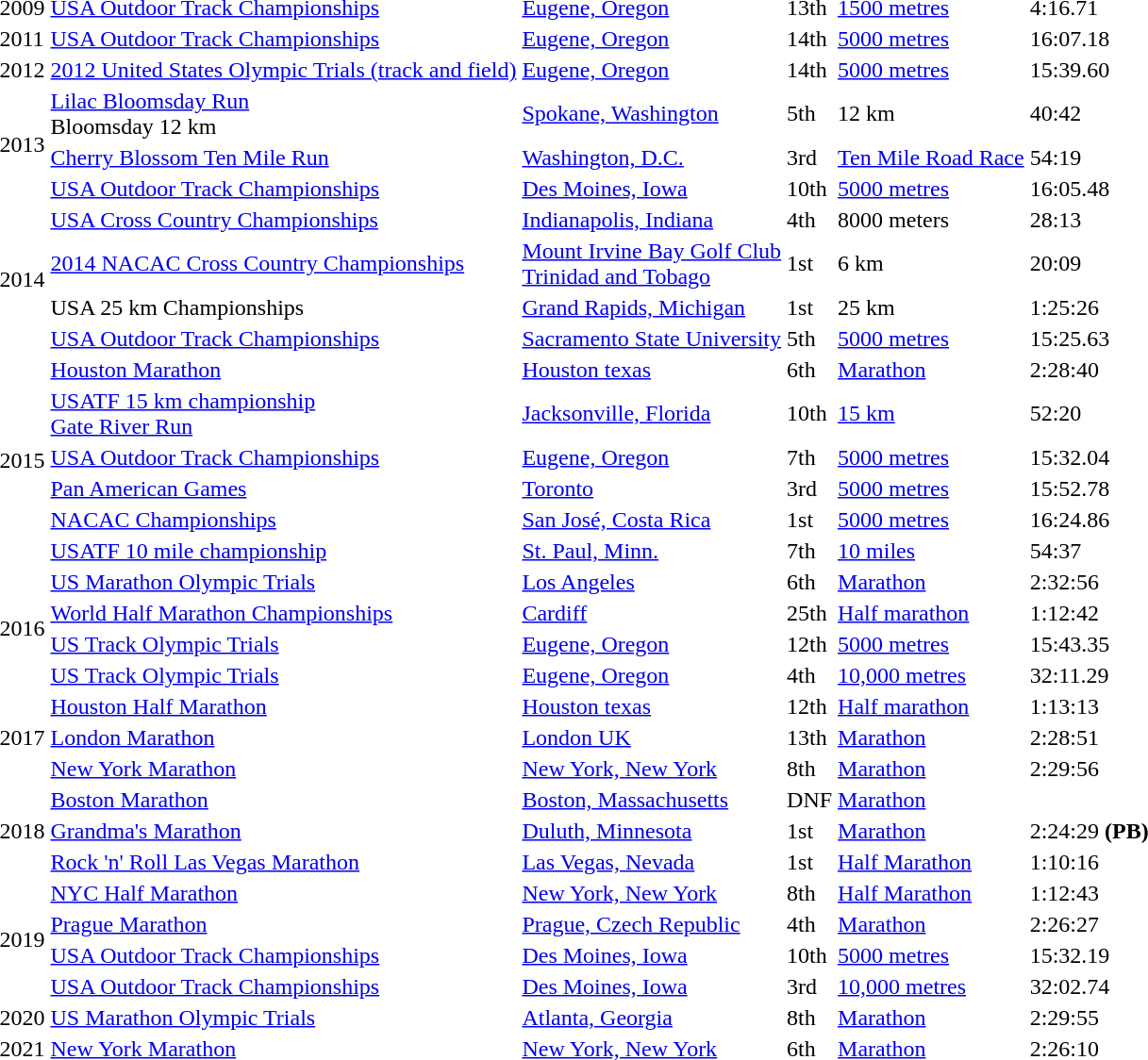<table>
<tr>
<td>2009</td>
<td><a href='#'>USA Outdoor Track Championships</a></td>
<td><a href='#'>Eugene, Oregon</a></td>
<td>13th</td>
<td><a href='#'>1500 metres</a></td>
<td>4:16.71</td>
</tr>
<tr>
<td>2011</td>
<td><a href='#'>USA Outdoor Track Championships</a></td>
<td><a href='#'>Eugene, Oregon</a></td>
<td>14th</td>
<td><a href='#'>5000 metres</a></td>
<td>16:07.18</td>
</tr>
<tr>
<td>2012</td>
<td><a href='#'>2012 United States Olympic Trials (track and field)</a></td>
<td><a href='#'>Eugene, Oregon</a></td>
<td>14th</td>
<td><a href='#'>5000 metres</a></td>
<td>15:39.60</td>
</tr>
<tr>
<td rowspan=3>2013</td>
<td><a href='#'>Lilac Bloomsday Run</a><br>Bloomsday 12 km</td>
<td><a href='#'>Spokane, Washington</a></td>
<td>5th</td>
<td>12 km</td>
<td>40:42</td>
</tr>
<tr>
<td><a href='#'>Cherry Blossom Ten Mile Run</a></td>
<td><a href='#'>Washington, D.C.</a></td>
<td>3rd</td>
<td><a href='#'>Ten Mile Road Race</a></td>
<td>54:19</td>
</tr>
<tr>
<td><a href='#'>USA Outdoor Track Championships</a></td>
<td><a href='#'>Des Moines, Iowa</a></td>
<td>10th</td>
<td><a href='#'>5000 metres</a></td>
<td>16:05.48</td>
</tr>
<tr>
<td rowspan=4>2014</td>
<td><a href='#'>USA Cross Country Championships</a></td>
<td><a href='#'>Indianapolis, Indiana</a></td>
<td>4th</td>
<td>8000 meters</td>
<td>28:13</td>
</tr>
<tr>
<td><a href='#'>2014 NACAC Cross Country Championships</a></td>
<td><a href='#'>Mount Irvine Bay Golf Club</a><br><a href='#'>Trinidad and Tobago</a></td>
<td>1st</td>
<td>6 km</td>
<td>20:09</td>
</tr>
<tr>
<td>USA 25 km Championships</td>
<td><a href='#'>Grand Rapids, Michigan</a></td>
<td>1st</td>
<td>25 km</td>
<td>1:25:26</td>
</tr>
<tr>
<td><a href='#'>USA Outdoor Track Championships</a></td>
<td><a href='#'>Sacramento State University</a></td>
<td>5th</td>
<td><a href='#'>5000 metres</a></td>
<td>15:25.63</td>
</tr>
<tr>
<td rowspan=6>2015</td>
<td><a href='#'>Houston Marathon</a></td>
<td><a href='#'>Houston texas</a></td>
<td>6th</td>
<td><a href='#'>Marathon</a></td>
<td>2:28:40</td>
</tr>
<tr>
<td><a href='#'>USATF 15 km championship</a><br><a href='#'>Gate River Run</a></td>
<td><a href='#'>Jacksonville, Florida</a></td>
<td>10th</td>
<td><a href='#'>15 km</a></td>
<td>52:20</td>
</tr>
<tr>
<td><a href='#'>USA Outdoor Track Championships</a></td>
<td><a href='#'>Eugene, Oregon</a></td>
<td>7th</td>
<td><a href='#'>5000 metres</a></td>
<td>15:32.04</td>
</tr>
<tr>
<td><a href='#'>Pan American Games</a></td>
<td><a href='#'>Toronto</a></td>
<td>3rd</td>
<td><a href='#'>5000 metres</a></td>
<td>15:52.78</td>
</tr>
<tr>
<td><a href='#'>NACAC Championships</a></td>
<td><a href='#'>San José, Costa Rica</a></td>
<td>1st</td>
<td><a href='#'>5000 metres</a></td>
<td>16:24.86</td>
</tr>
<tr>
<td><a href='#'>USATF 10 mile championship</a></td>
<td><a href='#'>St. Paul, Minn.</a></td>
<td>7th</td>
<td><a href='#'>10 miles</a></td>
<td>54:37</td>
</tr>
<tr>
<td rowspan=4>2016</td>
<td><a href='#'>US Marathon Olympic Trials</a></td>
<td><a href='#'>Los Angeles</a></td>
<td>6th</td>
<td><a href='#'>Marathon</a></td>
<td>2:32:56</td>
</tr>
<tr>
<td><a href='#'>World Half Marathon Championships</a></td>
<td><a href='#'>Cardiff</a></td>
<td>25th</td>
<td><a href='#'>Half marathon</a></td>
<td>1:12:42</td>
</tr>
<tr>
<td><a href='#'>US Track Olympic Trials</a></td>
<td><a href='#'>Eugene, Oregon</a></td>
<td>12th</td>
<td><a href='#'>5000 metres</a></td>
<td>15:43.35</td>
</tr>
<tr>
<td><a href='#'>US Track Olympic Trials</a></td>
<td><a href='#'>Eugene, Oregon</a></td>
<td>4th</td>
<td><a href='#'>10,000 metres</a></td>
<td>32:11.29</td>
</tr>
<tr>
<td rowspan=3>2017</td>
<td><a href='#'>Houston Half Marathon</a></td>
<td><a href='#'>Houston texas</a></td>
<td>12th</td>
<td><a href='#'>Half marathon</a></td>
<td>1:13:13</td>
</tr>
<tr>
<td><a href='#'>London Marathon</a></td>
<td><a href='#'>London UK</a></td>
<td>13th</td>
<td><a href='#'>Marathon</a></td>
<td>2:28:51</td>
</tr>
<tr>
<td><a href='#'>New York Marathon</a></td>
<td><a href='#'>New York, New York</a></td>
<td>8th</td>
<td><a href='#'>Marathon</a></td>
<td>2:29:56</td>
</tr>
<tr>
<td rowspan=3>2018</td>
<td><a href='#'>Boston Marathon</a></td>
<td><a href='#'>Boston, Massachusetts</a></td>
<td>DNF</td>
<td><a href='#'>Marathon</a></td>
</tr>
<tr>
<td><a href='#'>Grandma's Marathon</a></td>
<td><a href='#'>Duluth, Minnesota</a></td>
<td>1st</td>
<td><a href='#'>Marathon</a></td>
<td>2:24:29 <strong>(PB)</strong></td>
</tr>
<tr>
<td><a href='#'>Rock 'n' Roll Las Vegas Marathon</a></td>
<td><a href='#'>Las Vegas, Nevada</a></td>
<td>1st</td>
<td><a href='#'>Half Marathon</a></td>
<td>1:10:16</td>
</tr>
<tr>
<td rowspan=4>2019</td>
<td><a href='#'>NYC Half Marathon</a></td>
<td><a href='#'>New York, New York</a></td>
<td>8th</td>
<td><a href='#'>Half Marathon</a></td>
<td>1:12:43</td>
</tr>
<tr>
<td><a href='#'>Prague Marathon</a></td>
<td><a href='#'>Prague, Czech Republic</a></td>
<td>4th</td>
<td><a href='#'>Marathon</a></td>
<td>2:26:27</td>
</tr>
<tr>
<td><a href='#'>USA Outdoor Track Championships</a></td>
<td><a href='#'>Des Moines, Iowa</a></td>
<td>10th</td>
<td><a href='#'>5000 metres</a></td>
<td>15:32.19</td>
</tr>
<tr>
<td><a href='#'>USA Outdoor Track Championships</a></td>
<td><a href='#'>Des Moines, Iowa</a></td>
<td>3rd</td>
<td><a href='#'>10,000 metres</a></td>
<td>32:02.74</td>
</tr>
<tr>
<td rowspan=1>2020</td>
<td><a href='#'>US Marathon Olympic Trials</a></td>
<td><a href='#'>Atlanta, Georgia</a></td>
<td>8th</td>
<td><a href='#'>Marathon</a></td>
<td>2:29:55</td>
</tr>
<tr>
<td>2021</td>
<td><a href='#'>New York Marathon</a></td>
<td><a href='#'>New York, New York</a></td>
<td>6th</td>
<td><a href='#'>Marathon</a></td>
<td>2:26:10</td>
</tr>
</table>
